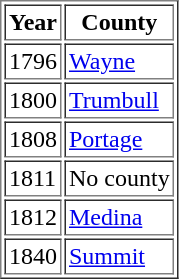<table border="1" cellpadding="2"|>
<tr>
<th>Year</th>
<th>County</th>
</tr>
<tr>
<td>1796</td>
<td><a href='#'>Wayne</a></td>
</tr>
<tr>
<td>1800</td>
<td><a href='#'>Trumbull</a></td>
</tr>
<tr>
<td>1808</td>
<td><a href='#'>Portage</a></td>
</tr>
<tr>
<td>1811</td>
<td>No county</td>
</tr>
<tr>
<td>1812</td>
<td><a href='#'>Medina</a></td>
</tr>
<tr>
<td>1840</td>
<td><a href='#'>Summit</a></td>
</tr>
</table>
